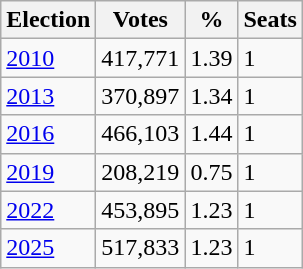<table class="wikitable">
<tr>
<th>Election</th>
<th>Votes</th>
<th>%</th>
<th>Seats</th>
</tr>
<tr>
<td><a href='#'>2010</a></td>
<td>417,771</td>
<td>1.39</td>
<td>1</td>
</tr>
<tr>
<td><a href='#'>2013</a></td>
<td>370,897</td>
<td>1.34</td>
<td>1</td>
</tr>
<tr>
<td><a href='#'>2016</a></td>
<td>466,103</td>
<td>1.44</td>
<td>1</td>
</tr>
<tr>
<td><a href='#'>2019</a></td>
<td>208,219</td>
<td>0.75</td>
<td>1</td>
</tr>
<tr>
<td><a href='#'>2022</a></td>
<td>453,895</td>
<td>1.23</td>
<td>1</td>
</tr>
<tr>
<td><a href='#'>2025</a></td>
<td>517,833</td>
<td>1.23</td>
<td>1</td>
</tr>
</table>
